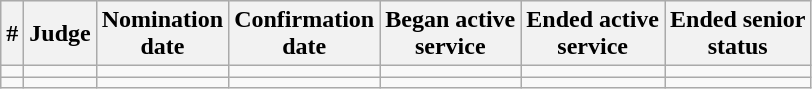<table class="sortable wikitable">
<tr bgcolor="#ececec">
<th>#</th>
<th>Judge</th>
<th>Nomination<br>date</th>
<th>Confirmation<br>date</th>
<th>Began active<br>service</th>
<th>Ended active<br>service</th>
<th>Ended senior<br>status</th>
</tr>
<tr>
<td></td>
<td></td>
<td></td>
<td></td>
<td></td>
<td></td>
<td></td>
</tr>
<tr>
<td></td>
<td></td>
<td></td>
<td></td>
<td></td>
<td></td>
<td></td>
</tr>
</table>
